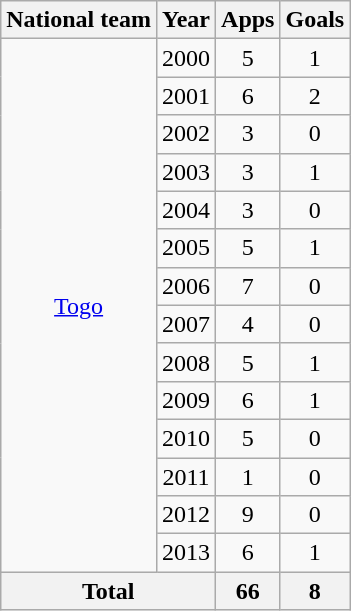<table class="wikitable" style="text-align:center">
<tr>
<th>National team</th>
<th>Year</th>
<th>Apps</th>
<th>Goals</th>
</tr>
<tr>
<td rowspan="14"><a href='#'>Togo</a></td>
<td>2000</td>
<td>5</td>
<td>1</td>
</tr>
<tr>
<td>2001</td>
<td>6</td>
<td>2</td>
</tr>
<tr>
<td>2002</td>
<td>3</td>
<td>0</td>
</tr>
<tr>
<td>2003</td>
<td>3</td>
<td>1</td>
</tr>
<tr>
<td>2004</td>
<td>3</td>
<td>0</td>
</tr>
<tr>
<td>2005</td>
<td>5</td>
<td>1</td>
</tr>
<tr>
<td>2006</td>
<td>7</td>
<td>0</td>
</tr>
<tr>
<td>2007</td>
<td>4</td>
<td>0</td>
</tr>
<tr>
<td>2008</td>
<td>5</td>
<td>1</td>
</tr>
<tr>
<td>2009</td>
<td>6</td>
<td>1</td>
</tr>
<tr>
<td>2010</td>
<td>5</td>
<td>0</td>
</tr>
<tr>
<td>2011</td>
<td>1</td>
<td>0</td>
</tr>
<tr>
<td>2012</td>
<td>9</td>
<td>0</td>
</tr>
<tr>
<td>2013</td>
<td>6</td>
<td>1</td>
</tr>
<tr>
<th colspan="2">Total</th>
<th>66</th>
<th>8</th>
</tr>
</table>
